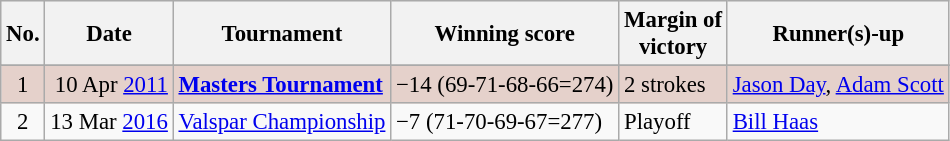<table class="wikitable" style="font-size:95%;">
<tr style="background:#eeeeee;">
<th>No.</th>
<th>Date</th>
<th>Tournament</th>
<th>Winning score</th>
<th>Margin of<br>victory</th>
<th>Runner(s)-up</th>
</tr>
<tr>
</tr>
<tr style="background:#e5d1cb;">
<td align=center>1</td>
<td align=right>10 Apr <a href='#'>2011</a></td>
<td><strong><a href='#'>Masters Tournament</a></strong></td>
<td>−14 (69-71-68-66=274)</td>
<td>2 strokes</td>
<td> <a href='#'>Jason Day</a>,  <a href='#'>Adam Scott</a></td>
</tr>
<tr>
<td align=center>2</td>
<td align=right>13 Mar <a href='#'>2016</a></td>
<td><a href='#'>Valspar Championship</a></td>
<td>−7 (71-70-69-67=277)</td>
<td>Playoff</td>
<td> <a href='#'>Bill Haas</a></td>
</tr>
</table>
